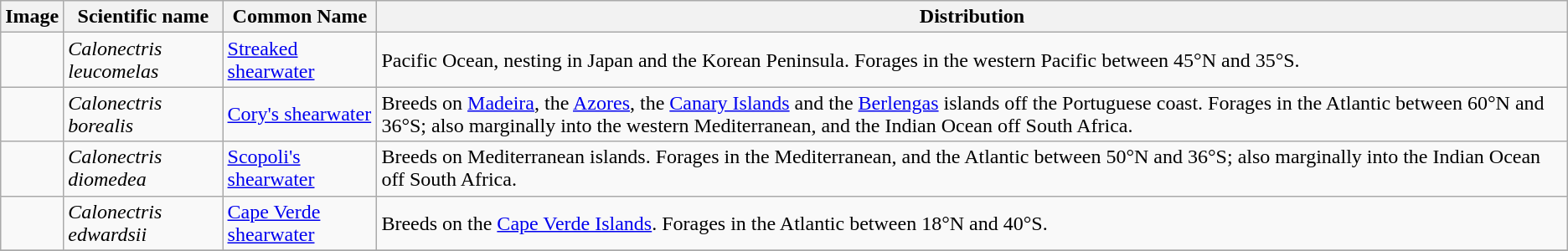<table class="wikitable">
<tr>
<th>Image</th>
<th>Scientific name</th>
<th>Common Name</th>
<th>Distribution</th>
</tr>
<tr>
<td></td>
<td><em>Calonectris leucomelas</em></td>
<td><a href='#'>Streaked shearwater</a></td>
<td>Pacific Ocean, nesting in Japan and the Korean Peninsula. Forages in the western Pacific between 45°N and 35°S.</td>
</tr>
<tr>
<td></td>
<td><em>Calonectris borealis</em></td>
<td><a href='#'>Cory's shearwater</a></td>
<td>Breeds on <a href='#'>Madeira</a>, the <a href='#'>Azores</a>, the <a href='#'>Canary Islands</a> and the <a href='#'>Berlengas</a> islands off the Portuguese coast. Forages in the Atlantic between 60°N and 36°S; also marginally into the western Mediterranean, and the Indian Ocean off South Africa.</td>
</tr>
<tr>
<td></td>
<td><em>Calonectris diomedea</em></td>
<td><a href='#'>Scopoli's shearwater</a></td>
<td>Breeds on Mediterranean islands. Forages in the Mediterranean, and the Atlantic between 50°N and 36°S; also marginally into the Indian Ocean off South Africa.</td>
</tr>
<tr>
<td></td>
<td><em>Calonectris edwardsii</em></td>
<td><a href='#'>Cape Verde shearwater</a></td>
<td>Breeds on the <a href='#'>Cape Verde Islands</a>. Forages in the Atlantic between 18°N and 40°S.</td>
</tr>
<tr>
</tr>
</table>
